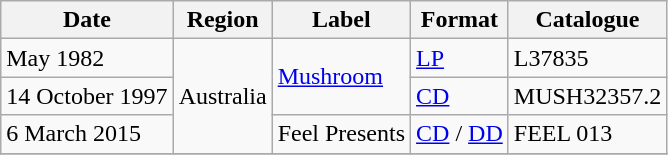<table class="wikitable">
<tr>
<th>Date</th>
<th>Region</th>
<th>Label</th>
<th>Format</th>
<th>Catalogue</th>
</tr>
<tr>
<td>May 1982</td>
<td rowspan="3">Australia</td>
<td rowspan="2"><a href='#'>Mushroom</a></td>
<td><a href='#'>LP</a></td>
<td>L37835</td>
</tr>
<tr>
<td>14 October 1997</td>
<td><a href='#'>CD</a></td>
<td>MUSH32357.2</td>
</tr>
<tr>
<td>6 March 2015 </td>
<td>Feel Presents</td>
<td><a href='#'>CD</a> / <a href='#'>DD</a></td>
<td>FEEL 013</td>
</tr>
<tr>
</tr>
</table>
